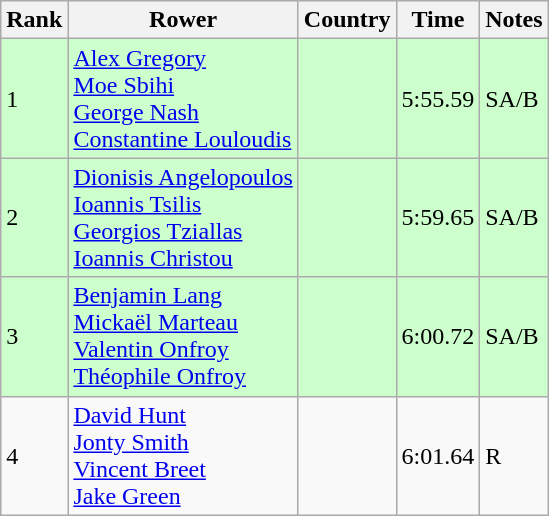<table class="wikitable">
<tr>
<th>Rank</th>
<th>Rower</th>
<th>Country</th>
<th>Time</th>
<th>Notes</th>
</tr>
<tr bgcolor=ccffcc>
<td>1</td>
<td><a href='#'>Alex Gregory</a><br><a href='#'>Moe Sbihi</a><br><a href='#'>George Nash</a><br><a href='#'>Constantine Louloudis</a></td>
<td></td>
<td>5:55.59</td>
<td>SA/B</td>
</tr>
<tr bgcolor=ccffcc>
<td>2</td>
<td><a href='#'>Dionisis Angelopoulos</a><br><a href='#'>Ioannis Tsilis</a><br><a href='#'>Georgios Tziallas</a><br><a href='#'>Ioannis Christou</a></td>
<td></td>
<td>5:59.65</td>
<td>SA/B</td>
</tr>
<tr bgcolor=ccffcc>
<td>3</td>
<td><a href='#'>Benjamin Lang</a><br><a href='#'>Mickaël Marteau</a><br><a href='#'>Valentin Onfroy</a><br><a href='#'>Théophile Onfroy</a></td>
<td></td>
<td>6:00.72</td>
<td>SA/B</td>
</tr>
<tr>
<td>4</td>
<td><a href='#'>David Hunt</a><br><a href='#'>Jonty Smith</a><br><a href='#'>Vincent Breet</a><br><a href='#'>Jake Green</a></td>
<td></td>
<td>6:01.64</td>
<td>R</td>
</tr>
</table>
